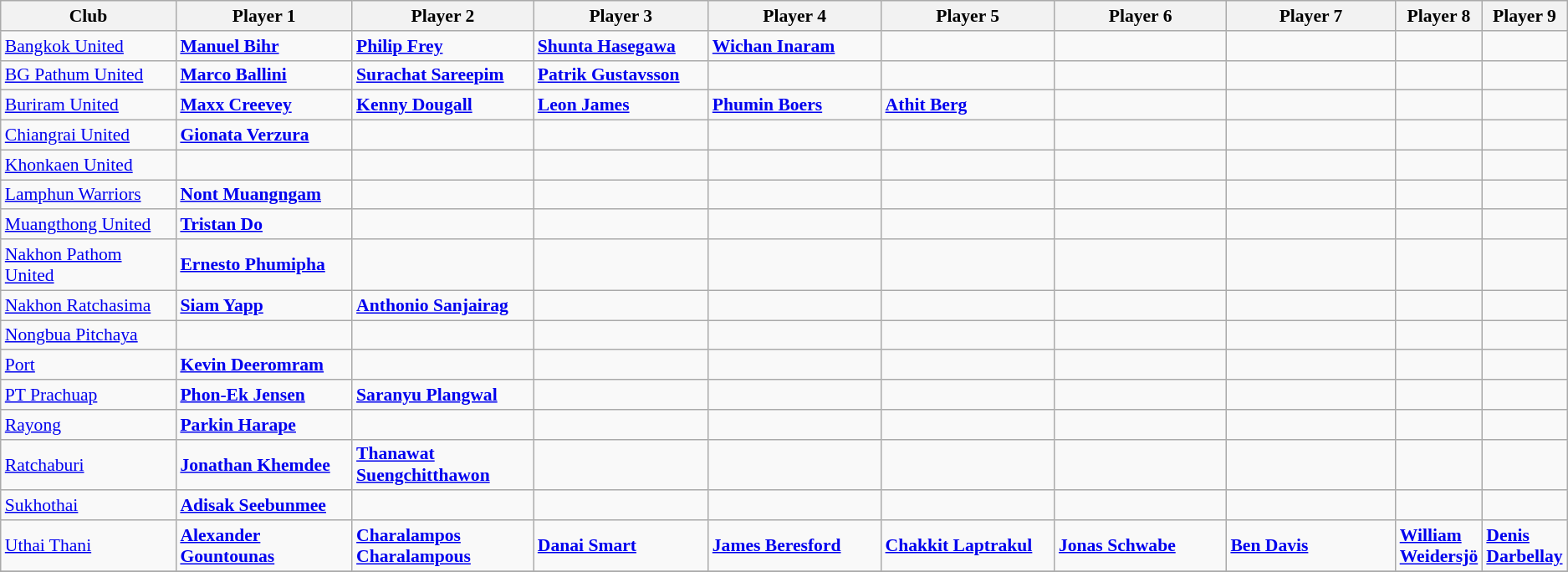<table class="wikitable sortable" style="font-size:90%;">
<tr>
<th style="width:12%">Club</th>
<th style="width:12%">Player 1</th>
<th style="width:12%">Player 2</th>
<th style="width:12%">Player 3</th>
<th style="width:12%">Player 4</th>
<th style="width:12%">Player 5</th>
<th style="width:12%">Player 6</th>
<th style="width:12%">Player 7</th>
<th style="width:12%">Player 8</th>
<th style="width:12%">Player 9</th>
</tr>
<tr>
<td><a href='#'>Bangkok United</a></td>
<td> <strong><a href='#'>Manuel Bihr</a></strong><small></small> <small></small></td>
<td> <strong><a href='#'>Philip Frey</a></strong><small></small></td>
<td> <strong><a href='#'>Shunta Hasegawa</a></strong><small></small></td>
<td> <strong><a href='#'>Wichan Inaram</a></strong><small></small></td>
<td></td>
<td></td>
<td></td>
<td></td>
<td></td>
</tr>
<tr>
<td><a href='#'>BG Pathum United</a></td>
<td> <strong><a href='#'>Marco Ballini</a></strong><small></small></td>
<td> <strong><a href='#'>Surachat Sareepim</a></strong><small></small> <small></small></td>
<td> <strong><a href='#'>Patrik Gustavsson</a></strong><small></small></td>
<td></td>
<td></td>
<td></td>
<td></td>
<td></td>
<td></td>
</tr>
<tr>
<td><a href='#'>Buriram United</a></td>
<td> <strong><a href='#'>Maxx Creevey</a></strong><small></small></td>
<td> <strong><a href='#'>Kenny Dougall</a></strong><small></small></td>
<td> <strong><a href='#'>Leon James</a></strong><small></small></td>
<td> <strong><a href='#'>Phumin Boers</a></strong><small></small></td>
<td> <strong><a href='#'>Athit Berg</a></strong><small></small> <small></small></td>
<td></td>
<td></td>
<td></td>
<td></td>
</tr>
<tr>
<td><a href='#'>Chiangrai United</a></td>
<td> <strong><a href='#'>Gionata Verzura</a></strong><small></small></td>
<td></td>
<td></td>
<td></td>
<td></td>
<td></td>
<td></td>
<td></td>
<td></td>
</tr>
<tr>
<td><a href='#'>Khonkaen United</a></td>
<td></td>
<td></td>
<td></td>
<td></td>
<td></td>
<td></td>
<td></td>
<td></td>
<td></td>
</tr>
<tr>
<td><a href='#'>Lamphun Warriors</a></td>
<td> <strong><a href='#'>Nont Muangngam</a></strong><small></small></td>
<td></td>
<td></td>
<td></td>
<td></td>
<td></td>
<td></td>
<td></td>
<td></td>
</tr>
<tr>
<td><a href='#'>Muangthong United</a></td>
<td> <strong><a href='#'>Tristan Do</a></strong><small></small> <small></small></td>
<td></td>
<td></td>
<td></td>
<td></td>
<td></td>
<td></td>
<td></td>
<td></td>
</tr>
<tr>
<td><a href='#'>Nakhon Pathom United</a></td>
<td> <strong><a href='#'>Ernesto Phumipha</a></strong><small></small> <small></small></td>
<td></td>
<td></td>
<td></td>
<td></td>
<td></td>
<td></td>
<td></td>
<td></td>
</tr>
<tr>
<td><a href='#'>Nakhon Ratchasima</a></td>
<td> <strong><a href='#'>Siam Yapp</a></strong><small></small></td>
<td> <strong><a href='#'>Anthonio Sanjairag</a></strong><small></small></td>
<td></td>
<td></td>
<td></td>
<td></td>
<td></td>
<td></td>
<td></td>
</tr>
<tr>
<td><a href='#'>Nongbua Pitchaya</a></td>
<td></td>
<td></td>
<td></td>
<td></td>
<td></td>
<td></td>
<td></td>
<td></td>
<td></td>
</tr>
<tr>
<td><a href='#'>Port</a></td>
<td> <strong><a href='#'>Kevin Deeromram</a></strong><small></small> <small></small></td>
<td></td>
<td></td>
<td></td>
<td></td>
<td></td>
<td></td>
<td></td>
<td></td>
</tr>
<tr>
<td><a href='#'>PT Prachuap</a></td>
<td> <strong><a href='#'>Phon-Ek Jensen</a></strong><small></small></td>
<td> <strong><a href='#'>Saranyu Plangwal</a></strong><small></small></td>
<td></td>
<td></td>
<td></td>
<td></td>
<td></td>
<td></td>
<td></td>
</tr>
<tr>
<td><a href='#'>Rayong</a></td>
<td> <strong><a href='#'>Parkin Harape</a></strong><small></small></td>
<td></td>
<td></td>
<td></td>
<td></td>
<td></td>
<td></td>
<td></td>
<td></td>
</tr>
<tr>
<td><a href='#'>Ratchaburi</a></td>
<td> <strong><a href='#'>Jonathan Khemdee</a></strong><small></small></td>
<td> <strong><a href='#'>Thanawat Suengchitthawon</a></strong><small></small> <small></small></td>
<td></td>
<td></td>
<td></td>
<td></td>
<td></td>
<td></td>
<td></td>
</tr>
<tr>
<td><a href='#'>Sukhothai</a></td>
<td> <strong><a href='#'>Adisak Seebunmee</a></strong><small></small></td>
<td></td>
<td></td>
<td></td>
<td></td>
<td></td>
<td></td>
<td></td>
<td></td>
</tr>
<tr>
<td><a href='#'>Uthai Thani</a></td>
<td> <strong><a href='#'>Alexander Gountounas</a></strong><small></small></td>
<td> <strong><a href='#'>Charalampos Charalampous</a></strong><small></small></td>
<td> <strong><a href='#'>Danai Smart</a></strong><small></small></td>
<td> <strong><a href='#'>James Beresford</a></strong><small></small> <small></small></td>
<td> <strong><a href='#'>Chakkit Laptrakul</a></strong><small></small> <small></small></td>
<td> <strong><a href='#'>Jonas Schwabe</a></strong><small></small></td>
<td> <strong><a href='#'>Ben Davis</a></strong><small></small> <small></small></td>
<td> <strong><a href='#'>William Weidersjö</a></strong><small></small></td>
<td> <strong><a href='#'>Denis Darbellay</a></strong><small></small></td>
</tr>
<tr>
</tr>
</table>
